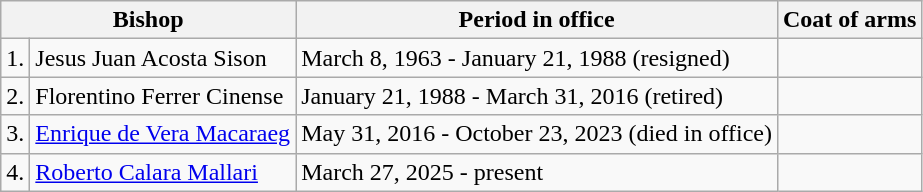<table class="wikitable">
<tr>
<th colspan=2>Bishop</th>
<th>Period in office</th>
<th>Coat of arms</th>
</tr>
<tr>
<td>1.</td>
<td>Jesus Juan Acosta Sison</td>
<td>March 8, 1963 - January 21, 1988 (resigned)</td>
<td></td>
</tr>
<tr>
<td>2.</td>
<td>Florentino Ferrer Cinense</td>
<td>January 21, 1988 - March 31, 2016 (retired)</td>
<td></td>
</tr>
<tr>
<td>3.</td>
<td><a href='#'>Enrique de Vera Macaraeg</a></td>
<td>May 31, 2016 - October 23, 2023 (died in office)</td>
<td></td>
</tr>
<tr>
<td>4.</td>
<td><a href='#'>Roberto Calara Mallari</a></td>
<td>March 27, 2025 - present</td>
<td></td>
</tr>
</table>
